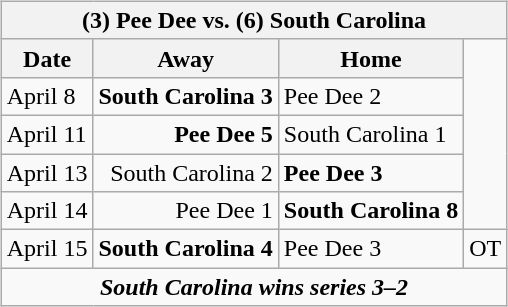<table cellspacing="10">
<tr>
<td valign="top"><br><table class="wikitable">
<tr>
<th bgcolor="#DDDDDD" colspan="4">(3) Pee Dee vs. (6) South Carolina</th>
</tr>
<tr>
<th>Date</th>
<th>Away</th>
<th>Home</th>
</tr>
<tr>
<td>April 8</td>
<td align="right"><strong>South Carolina 3</strong></td>
<td>Pee Dee 2</td>
</tr>
<tr>
<td>April 11</td>
<td align="right"><strong>Pee Dee 5</strong></td>
<td>South Carolina 1</td>
</tr>
<tr>
<td>April 13</td>
<td align="right">South Carolina 2</td>
<td><strong>Pee Dee 3</strong></td>
</tr>
<tr>
<td>April 14</td>
<td align="right">Pee Dee 1</td>
<td><strong>South Carolina 8</strong></td>
</tr>
<tr>
<td>April 15</td>
<td align="right"><strong>South Carolina 4</strong></td>
<td>Pee Dee 3</td>
<td>OT</td>
</tr>
<tr align="center">
<td colspan="4"><strong><em>South Carolina wins series 3–2</em></strong></td>
</tr>
</table>
</td>
</tr>
</table>
